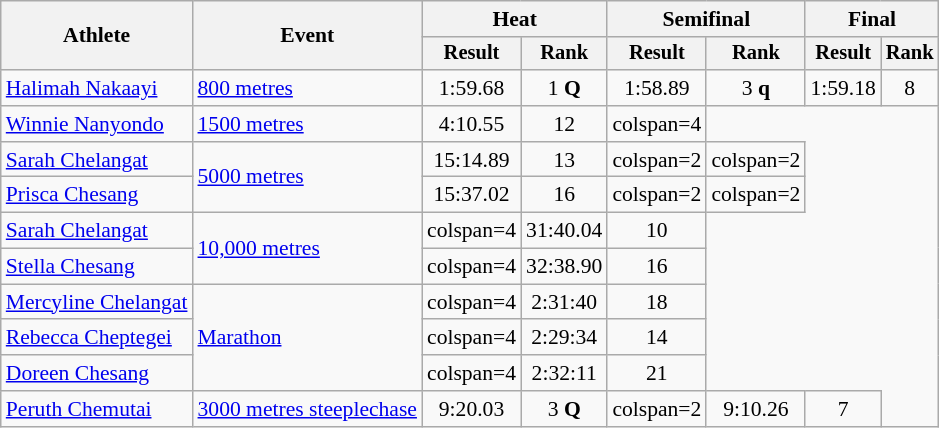<table class="wikitable" style="font-size:90%">
<tr>
<th rowspan="2">Athlete</th>
<th rowspan="2">Event</th>
<th colspan="2">Heat</th>
<th colspan="2">Semifinal</th>
<th colspan="2">Final</th>
</tr>
<tr style="font-size:95%">
<th>Result</th>
<th>Rank</th>
<th>Result</th>
<th>Rank</th>
<th>Result</th>
<th>Rank</th>
</tr>
<tr style=text-align:center>
<td style=text-align:left><a href='#'>Halimah Nakaayi</a></td>
<td style=text-align:left><a href='#'>800 metres</a></td>
<td>1:59.68</td>
<td>1 <strong>Q</strong></td>
<td>1:58.89</td>
<td>3 <strong>q</strong></td>
<td>1:59.18</td>
<td>8</td>
</tr>
<tr style=text-align:center>
<td style=text-align:left><a href='#'>Winnie Nanyondo</a></td>
<td style=text-align:left><a href='#'>1500 metres</a></td>
<td>4:10.55</td>
<td>12</td>
<td>colspan=4 </td>
</tr>
<tr style=text-align:center>
<td style=text-align:left><a href='#'>Sarah Chelangat</a></td>
<td style=text-align:left rowspan=2><a href='#'>5000 metres</a></td>
<td>15:14.89</td>
<td>13</td>
<td>colspan=2</td>
<td>colspan=2 </td>
</tr>
<tr style=text-align:center>
<td style=text-align:left><a href='#'>Prisca Chesang</a></td>
<td>15:37.02</td>
<td>16</td>
<td>colspan=2</td>
<td>colspan=2 </td>
</tr>
<tr style=text-align:center>
<td style=text-align:left><a href='#'>Sarah Chelangat</a></td>
<td style=text-align:left rowspan=2><a href='#'>10,000 metres</a></td>
<td>colspan=4</td>
<td>31:40.04 </td>
<td>10</td>
</tr>
<tr style=text-align:center>
<td style=text-align:left><a href='#'>Stella Chesang</a></td>
<td>colspan=4</td>
<td>32:38.90 </td>
<td>16</td>
</tr>
<tr style=text-align:center>
<td style=text-align:left><a href='#'>Mercyline Chelangat</a></td>
<td style=text-align:left rowspan=3><a href='#'>Marathon</a></td>
<td>colspan=4</td>
<td>2:31:40</td>
<td>18</td>
</tr>
<tr style=text-align:center>
<td style=text-align:left><a href='#'>Rebecca Cheptegei</a></td>
<td>colspan=4</td>
<td>2:29:34 </td>
<td>14</td>
</tr>
<tr style=text-align:center>
<td style=text-align:left><a href='#'>Doreen Chesang</a></td>
<td>colspan=4</td>
<td>2:32:11</td>
<td>21</td>
</tr>
<tr style=text-align:center>
<td style=text-align:left><a href='#'>Peruth Chemutai</a></td>
<td style=text-align:left><a href='#'>3000 metres steeplechase</a></td>
<td>9:20.03</td>
<td>3 <strong>Q</strong></td>
<td>colspan=2</td>
<td>9:10.26 </td>
<td>7</td>
</tr>
</table>
